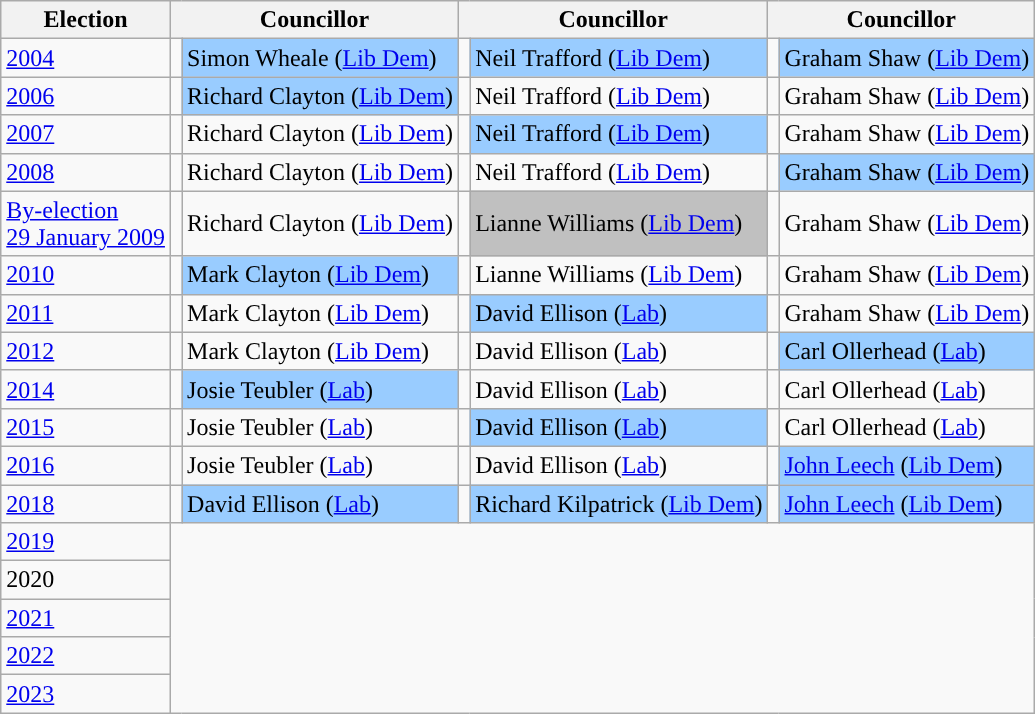<table class="wikitable">
<tr>
<th>Election</th>
<th colspan="2">Councillor</th>
<th colspan="2">Councillor</th>
<th colspan="2">Councillor</th>
</tr>
<tr>
<td><a href='#'>2004</a></td>
<td style="background-color: "></td>
<td bgcolor="#99CCFF">Simon Wheale (<a href='#'>Lib Dem</a>)</td>
<td style="background-color: "></td>
<td bgcolor="#99CCFF">Neil Trafford (<a href='#'>Lib Dem</a>)</td>
<td style="background-color: "></td>
<td bgcolor="#99CCFF">Graham Shaw (<a href='#'>Lib Dem</a>)</td>
</tr>
<tr>
<td><a href='#'>2006</a></td>
<td style="background-color: "></td>
<td bgcolor="#99CCFF">Richard Clayton (<a href='#'>Lib Dem</a>)</td>
<td style="background-color: "></td>
<td>Neil Trafford (<a href='#'>Lib Dem</a>)</td>
<td style="background-color: "></td>
<td>Graham Shaw (<a href='#'>Lib Dem</a>)</td>
</tr>
<tr>
<td><a href='#'>2007</a></td>
<td style="background-color: "></td>
<td>Richard Clayton (<a href='#'>Lib Dem</a>)</td>
<td style="background-color: "></td>
<td bgcolor="#99CCFF">Neil Trafford (<a href='#'>Lib Dem</a>)</td>
<td style="background-color: "></td>
<td>Graham Shaw (<a href='#'>Lib Dem</a>)</td>
</tr>
<tr>
<td><a href='#'>2008</a></td>
<td style="background-color: "></td>
<td>Richard Clayton (<a href='#'>Lib Dem</a>)</td>
<td style="background-color: "></td>
<td>Neil Trafford (<a href='#'>Lib Dem</a>)</td>
<td style="background-color: "></td>
<td bgcolor="#99CCFF">Graham Shaw (<a href='#'>Lib Dem</a>)</td>
</tr>
<tr>
<td><a href='#'>By-election<br>29 January 2009</a></td>
<td style="background-color: "></td>
<td>Richard Clayton (<a href='#'>Lib Dem</a>)</td>
<td style="background-color: "></td>
<td bgcolor="#C0C0C0">Lianne Williams (<a href='#'>Lib Dem</a>)</td>
<td style="background-color: "></td>
<td>Graham Shaw (<a href='#'>Lib Dem</a>)</td>
</tr>
<tr>
<td><a href='#'>2010</a></td>
<td style="background-color: "></td>
<td bgcolor="#99CCFF">Mark Clayton (<a href='#'>Lib Dem</a>)</td>
<td style="background-color: "></td>
<td>Lianne Williams (<a href='#'>Lib Dem</a>)</td>
<td style="background-color: "></td>
<td>Graham Shaw (<a href='#'>Lib Dem</a>)</td>
</tr>
<tr>
<td><a href='#'>2011</a></td>
<td style="background-color: "></td>
<td>Mark Clayton (<a href='#'>Lib Dem</a>)</td>
<td style="background-color: "></td>
<td bgcolor="#99CCFF">David Ellison (<a href='#'>Lab</a>)</td>
<td style="background-color: "></td>
<td>Graham Shaw (<a href='#'>Lib Dem</a>)</td>
</tr>
<tr>
<td><a href='#'>2012</a></td>
<td style="background-color: "></td>
<td>Mark Clayton (<a href='#'>Lib Dem</a>)</td>
<td style="background-color: "></td>
<td>David Ellison (<a href='#'>Lab</a>)</td>
<td style="background-color: "></td>
<td bgcolor="#99CCFF">Carl Ollerhead (<a href='#'>Lab</a>)</td>
</tr>
<tr>
<td><a href='#'>2014</a></td>
<td style="background-color: "></td>
<td bgcolor="#99CCFF">Josie Teubler (<a href='#'>Lab</a>)</td>
<td style="background-color: "></td>
<td>David Ellison (<a href='#'>Lab</a>)</td>
<td style="background-color: "></td>
<td>Carl Ollerhead (<a href='#'>Lab</a>)</td>
</tr>
<tr>
<td><a href='#'>2015</a></td>
<td style="background-color: "></td>
<td>Josie Teubler (<a href='#'>Lab</a>)</td>
<td style="background-color: "></td>
<td bgcolor="#99CCFF">David Ellison (<a href='#'>Lab</a>)</td>
<td style="background-color: "></td>
<td>Carl Ollerhead (<a href='#'>Lab</a>)</td>
</tr>
<tr>
<td><a href='#'>2016</a></td>
<td style="background-color: "></td>
<td>Josie Teubler (<a href='#'>Lab</a>)</td>
<td style="background-color: "></td>
<td>David Ellison (<a href='#'>Lab</a>)</td>
<td style="background-color: "></td>
<td bgcolor="#99CCFF"><a href='#'>John Leech</a> (<a href='#'>Lib Dem</a>)</td>
</tr>
<tr>
<td><a href='#'>2018</a></td>
<td style="background-color: "></td>
<td bgcolor="#99CCFF">David Ellison (<a href='#'>Lab</a>)</td>
<td style="background-color: "></td>
<td bgcolor="#99CCFF">Richard Kilpatrick (<a href='#'>Lib Dem</a>)</td>
<td style="background-color: "></td>
<td bgcolor="#99CCFF"><a href='#'>John Leech</a> (<a href='#'>Lib Dem</a>)</td>
</tr>
<tr>
<td><a href='#'>2019</a><br>

</td>
</tr>
<tr>
<td>2020<br>

</td>
</tr>
<tr>
<td><a href='#'>2021</a><br>

</td>
</tr>
<tr>
<td><a href='#'>2022</a><br>

</td>
</tr>
<tr>
<td><a href='#'>2023</a><br>

</td>
</tr>
</table>
